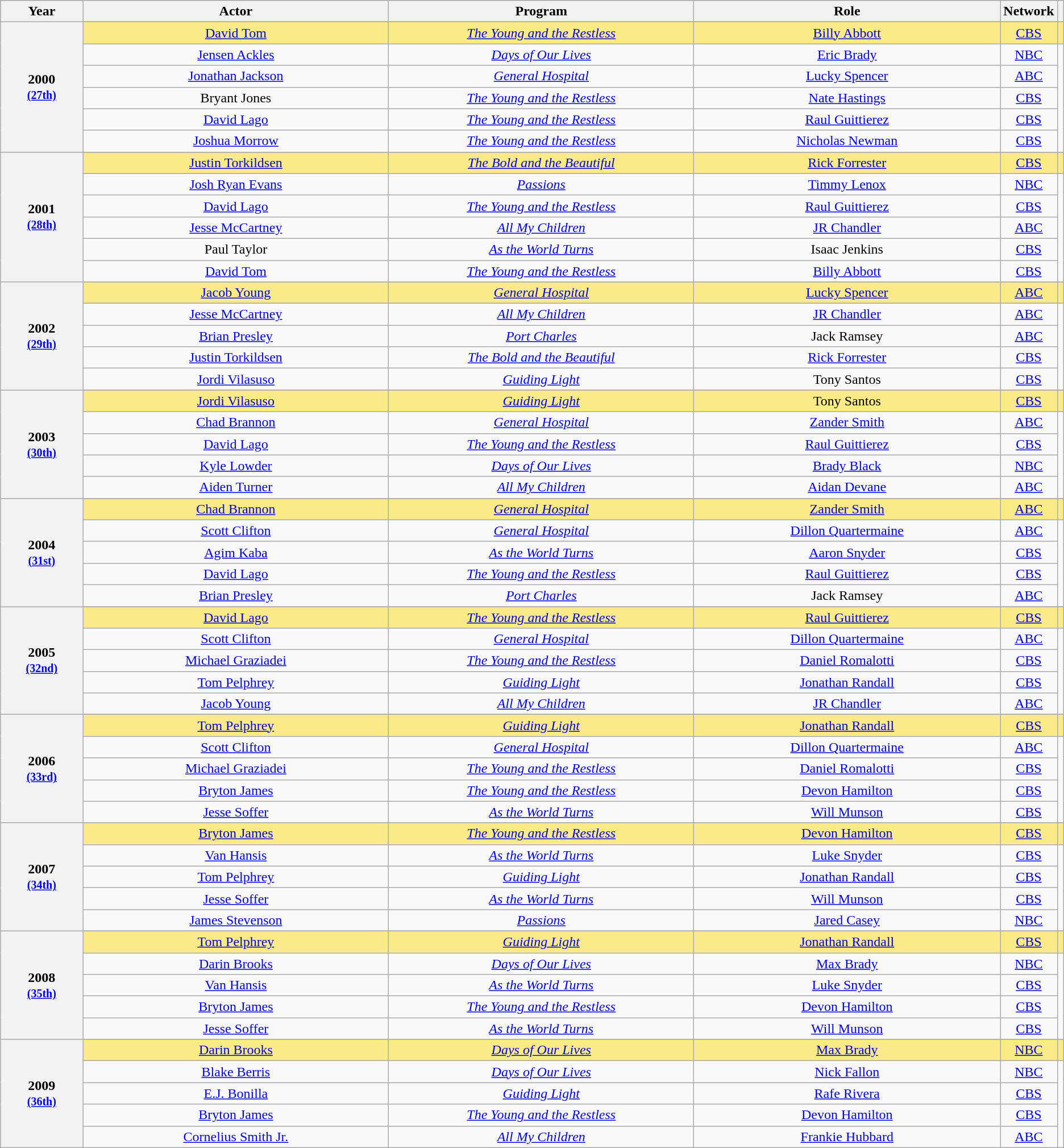<table class="wikitable" rowspan="2"  background: #f6e39c style="text-align: center">
<tr style="background:#bebebe;">
<th scope="col" style="width:8%;">Year</th>
<th scope="col" style="width:30%;">Actor</th>
<th scope="col" style="width:30%;">Program</th>
<th scope="col" style="width:30%;">Role</th>
<th scope="col" style="width:10%;">Network</th>
<th scope="col" style="width:2%;" class="unsortable"></th>
</tr>
<tr>
<th scope="row" rowspan="7">2000 <br><small><a href='#'>(27th)</a></small></th>
</tr>
<tr style="background:#FAEB86">
<td><a href='#'>David Tom</a> </td>
<td><em><a href='#'>The Young and the Restless</a></em></td>
<td><a href='#'>Billy Abbott</a></td>
<td><a href='#'>CBS</a></td>
<td></td>
</tr>
<tr>
<td><a href='#'>Jensen Ackles</a></td>
<td><em><a href='#'>Days of Our Lives</a></em></td>
<td><a href='#'>Eric Brady</a></td>
<td><a href='#'>NBC</a></td>
<td rowspan="5"></td>
</tr>
<tr>
<td><a href='#'>Jonathan Jackson</a></td>
<td><em><a href='#'>General Hospital</a></em></td>
<td><a href='#'>Lucky Spencer</a></td>
<td><a href='#'>ABC</a></td>
</tr>
<tr>
<td>Bryant Jones</td>
<td><em><a href='#'>The Young and the Restless</a></em></td>
<td><a href='#'>Nate Hastings</a></td>
<td><a href='#'>CBS</a></td>
</tr>
<tr>
<td><a href='#'>David Lago</a></td>
<td><em><a href='#'>The Young and the Restless</a></em></td>
<td><a href='#'>Raul Guittierez</a></td>
<td><a href='#'>CBS</a></td>
</tr>
<tr>
<td><a href='#'>Joshua Morrow</a></td>
<td><em><a href='#'>The Young and the Restless</a></em></td>
<td><a href='#'>Nicholas Newman</a></td>
<td><a href='#'>CBS</a></td>
</tr>
<tr>
<th scope="row" rowspan="7">2001 <br><small><a href='#'>(28th)</a></small></th>
</tr>
<tr style="background:#FAEB86">
<td><a href='#'>Justin Torkildsen</a> </td>
<td><em><a href='#'>The Bold and the Beautiful</a></em></td>
<td><a href='#'>Rick Forrester</a></td>
<td><a href='#'>CBS</a></td>
<td></td>
</tr>
<tr>
<td><a href='#'>Josh Ryan Evans</a></td>
<td><em><a href='#'>Passions</a></em></td>
<td><a href='#'>Timmy Lenox</a></td>
<td><a href='#'>NBC</a></td>
<td rowspan="5"></td>
</tr>
<tr>
<td><a href='#'>David Lago</a></td>
<td><em><a href='#'>The Young and the Restless</a></em></td>
<td><a href='#'>Raul Guittierez</a></td>
<td><a href='#'>CBS</a></td>
</tr>
<tr>
<td><a href='#'>Jesse McCartney</a></td>
<td><em><a href='#'>All My Children</a></em></td>
<td><a href='#'>JR Chandler</a></td>
<td><a href='#'>ABC</a></td>
</tr>
<tr>
<td>Paul Taylor</td>
<td><em><a href='#'>As the World Turns</a></em></td>
<td>Isaac Jenkins</td>
<td><a href='#'>CBS</a></td>
</tr>
<tr>
<td><a href='#'>David Tom</a></td>
<td><em><a href='#'>The Young and the Restless</a></em></td>
<td><a href='#'>Billy Abbott</a></td>
<td><a href='#'>CBS</a></td>
</tr>
<tr>
<th scope="row" rowspan="6">2002 <br><small><a href='#'>(29th)</a></small></th>
</tr>
<tr style="background:#FAEB86">
<td><a href='#'>Jacob Young</a> </td>
<td><em><a href='#'>General Hospital</a></em></td>
<td><a href='#'>Lucky Spencer</a></td>
<td><a href='#'>ABC</a></td>
<td></td>
</tr>
<tr>
<td><a href='#'>Jesse McCartney</a></td>
<td><em><a href='#'>All My Children</a></em></td>
<td><a href='#'>JR Chandler</a></td>
<td><a href='#'>ABC</a></td>
<td rowspan="4"></td>
</tr>
<tr>
<td><a href='#'>Brian Presley</a></td>
<td><em><a href='#'>Port Charles</a></em></td>
<td>Jack Ramsey</td>
<td><a href='#'>ABC</a></td>
</tr>
<tr>
<td><a href='#'>Justin Torkildsen</a></td>
<td><em><a href='#'>The Bold and the Beautiful</a></em></td>
<td><a href='#'>Rick Forrester</a></td>
<td><a href='#'>CBS</a></td>
</tr>
<tr>
<td><a href='#'>Jordi Vilasuso</a></td>
<td><em><a href='#'>Guiding Light</a></em></td>
<td>Tony Santos</td>
<td><a href='#'>CBS</a></td>
</tr>
<tr>
<th scope="row" rowspan="6">2003 <br><small><a href='#'>(30th)</a></small></th>
</tr>
<tr style="background:#FAEB86">
<td><a href='#'>Jordi Vilasuso</a> </td>
<td><em><a href='#'>Guiding Light</a></em></td>
<td>Tony Santos</td>
<td><a href='#'>CBS</a></td>
<td></td>
</tr>
<tr>
<td><a href='#'>Chad Brannon</a></td>
<td><em><a href='#'>General Hospital</a></em></td>
<td><a href='#'>Zander Smith</a></td>
<td><a href='#'>ABC</a></td>
<td rowspan="4"></td>
</tr>
<tr>
<td><a href='#'>David Lago</a></td>
<td><em><a href='#'>The Young and the Restless</a></em></td>
<td><a href='#'>Raul Guittierez</a></td>
<td><a href='#'>CBS</a></td>
</tr>
<tr>
<td><a href='#'>Kyle Lowder</a></td>
<td><em><a href='#'>Days of Our Lives</a></em></td>
<td><a href='#'>Brady Black</a></td>
<td><a href='#'>NBC</a></td>
</tr>
<tr>
<td><a href='#'>Aiden Turner</a></td>
<td><em><a href='#'>All My Children</a></em></td>
<td><a href='#'>Aidan Devane</a></td>
<td><a href='#'>ABC</a></td>
</tr>
<tr>
<th scope="row" rowspan="6">2004 <br><small><a href='#'>(31st)</a></small></th>
</tr>
<tr style="background:#FAEB86">
<td><a href='#'>Chad Brannon</a> </td>
<td><em><a href='#'>General Hospital</a></em></td>
<td><a href='#'>Zander Smith</a></td>
<td><a href='#'>ABC</a></td>
<td></td>
</tr>
<tr>
<td><a href='#'>Scott Clifton</a></td>
<td><em><a href='#'>General Hospital</a></em></td>
<td><a href='#'>Dillon Quartermaine</a></td>
<td><a href='#'>ABC</a></td>
<td rowspan="4"></td>
</tr>
<tr>
<td><a href='#'>Agim Kaba</a></td>
<td><em><a href='#'>As the World Turns</a></em></td>
<td><a href='#'>Aaron Snyder</a></td>
<td><a href='#'>CBS</a></td>
</tr>
<tr>
<td><a href='#'>David Lago</a></td>
<td><em><a href='#'>The Young and the Restless</a></em></td>
<td><a href='#'>Raul Guittierez</a></td>
<td><a href='#'>CBS</a></td>
</tr>
<tr>
<td><a href='#'>Brian Presley</a></td>
<td><em><a href='#'>Port Charles</a></em></td>
<td>Jack Ramsey</td>
<td><a href='#'>ABC</a></td>
</tr>
<tr>
<th scope="row" rowspan="6">2005 <br><small><a href='#'>(32nd)</a></small></th>
</tr>
<tr style="background:#FAEB86">
<td><a href='#'>David Lago</a> </td>
<td><em><a href='#'>The Young and the Restless</a></em></td>
<td><a href='#'>Raul Guittierez</a></td>
<td><a href='#'>CBS</a></td>
<td></td>
</tr>
<tr>
<td><a href='#'>Scott Clifton</a></td>
<td><em><a href='#'>General Hospital</a></em></td>
<td><a href='#'>Dillon Quartermaine</a></td>
<td><a href='#'>ABC</a></td>
<td rowspan="4"></td>
</tr>
<tr>
<td><a href='#'>Michael Graziadei</a></td>
<td><em><a href='#'>The Young and the Restless</a></em></td>
<td><a href='#'>Daniel Romalotti</a></td>
<td><a href='#'>CBS</a></td>
</tr>
<tr>
<td><a href='#'>Tom Pelphrey</a></td>
<td><em><a href='#'>Guiding Light</a></em></td>
<td><a href='#'>Jonathan Randall</a></td>
<td><a href='#'>CBS</a></td>
</tr>
<tr>
<td><a href='#'>Jacob Young</a></td>
<td><em><a href='#'>All My Children</a></em></td>
<td><a href='#'>JR Chandler</a></td>
<td><a href='#'>ABC</a></td>
</tr>
<tr>
<th scope="row" rowspan="6">2006 <br><small><a href='#'>(33rd)</a></small></th>
</tr>
<tr style="background:#FAEB86">
<td><a href='#'>Tom Pelphrey</a> </td>
<td><em><a href='#'>Guiding Light</a></em></td>
<td><a href='#'>Jonathan Randall</a></td>
<td><a href='#'>CBS</a></td>
<td></td>
</tr>
<tr>
<td><a href='#'>Scott Clifton</a></td>
<td><em><a href='#'>General Hospital</a></em></td>
<td><a href='#'>Dillon Quartermaine</a></td>
<td><a href='#'>ABC</a></td>
<td rowspan="4"></td>
</tr>
<tr>
<td><a href='#'>Michael Graziadei</a></td>
<td><em><a href='#'>The Young and the Restless</a></em></td>
<td><a href='#'>Daniel Romalotti</a></td>
<td><a href='#'>CBS</a></td>
</tr>
<tr>
<td><a href='#'>Bryton James</a></td>
<td><em><a href='#'>The Young and the Restless</a></em></td>
<td><a href='#'>Devon Hamilton</a></td>
<td><a href='#'>CBS</a></td>
</tr>
<tr>
<td><a href='#'>Jesse Soffer</a></td>
<td><em><a href='#'>As the World Turns</a></em></td>
<td><a href='#'>Will Munson</a></td>
<td><a href='#'>CBS</a></td>
</tr>
<tr>
<th scope="row" rowspan="6">2007 <br><small><a href='#'>(34th)</a></small></th>
</tr>
<tr style="background:#FAEB86">
<td><a href='#'>Bryton James</a> </td>
<td><em><a href='#'>The Young and the Restless</a></em></td>
<td><a href='#'>Devon Hamilton</a></td>
<td><a href='#'>CBS</a></td>
<td></td>
</tr>
<tr>
<td><a href='#'>Van Hansis</a></td>
<td><em><a href='#'>As the World Turns</a></em></td>
<td><a href='#'>Luke Snyder</a></td>
<td><a href='#'>CBS</a></td>
<td rowspan="4"></td>
</tr>
<tr>
<td><a href='#'>Tom Pelphrey</a></td>
<td><em><a href='#'>Guiding Light</a></em></td>
<td><a href='#'>Jonathan Randall</a></td>
<td><a href='#'>CBS</a></td>
</tr>
<tr>
<td><a href='#'>Jesse Soffer</a></td>
<td><em><a href='#'>As the World Turns</a></em></td>
<td><a href='#'>Will Munson</a></td>
<td><a href='#'>CBS</a></td>
</tr>
<tr>
<td><a href='#'>James Stevenson</a></td>
<td><em><a href='#'>Passions</a></em></td>
<td><a href='#'>Jared Casey</a></td>
<td><a href='#'>NBC</a></td>
</tr>
<tr>
<th scope="row" rowspan="6">2008 <br><small><a href='#'>(35th)</a></small></th>
</tr>
<tr style="background:#FAEB86">
<td><a href='#'>Tom Pelphrey</a> </td>
<td><em><a href='#'>Guiding Light</a></em></td>
<td><a href='#'>Jonathan Randall</a></td>
<td><a href='#'>CBS</a></td>
<td></td>
</tr>
<tr>
<td><a href='#'>Darin Brooks</a></td>
<td><em><a href='#'>Days of Our Lives</a></em></td>
<td><a href='#'>Max Brady</a></td>
<td><a href='#'>NBC</a></td>
<td rowspan="4"></td>
</tr>
<tr>
<td><a href='#'>Van Hansis</a></td>
<td><em><a href='#'>As the World Turns</a></em></td>
<td><a href='#'>Luke Snyder</a></td>
<td><a href='#'>CBS</a></td>
</tr>
<tr>
<td><a href='#'>Bryton James</a></td>
<td><em><a href='#'>The Young and the Restless</a></em></td>
<td><a href='#'>Devon Hamilton</a></td>
<td><a href='#'>CBS</a></td>
</tr>
<tr>
<td><a href='#'>Jesse Soffer</a></td>
<td><em><a href='#'>As the World Turns</a></em></td>
<td><a href='#'>Will Munson</a></td>
<td><a href='#'>CBS</a></td>
</tr>
<tr>
<th scope="row" rowspan="6">2009 <br><small><a href='#'>(36th)</a></small></th>
</tr>
<tr style="background:#FAEB86">
<td><a href='#'>Darin Brooks</a> </td>
<td><em><a href='#'>Days of Our Lives</a></em></td>
<td><a href='#'>Max Brady</a></td>
<td><a href='#'>NBC</a></td>
<td></td>
</tr>
<tr>
<td><a href='#'>Blake Berris</a></td>
<td><em><a href='#'>Days of Our Lives</a></em></td>
<td><a href='#'>Nick Fallon</a></td>
<td><a href='#'>NBC</a></td>
<td rowspan="4"></td>
</tr>
<tr>
<td><a href='#'>E.J. Bonilla</a></td>
<td><em><a href='#'>Guiding Light</a></em></td>
<td><a href='#'>Rafe Rivera</a></td>
<td><a href='#'>CBS</a></td>
</tr>
<tr>
<td><a href='#'>Bryton James</a></td>
<td><em><a href='#'>The Young and the Restless</a></em></td>
<td><a href='#'>Devon Hamilton</a></td>
<td><a href='#'>CBS</a></td>
</tr>
<tr>
<td><a href='#'>Cornelius Smith Jr.</a></td>
<td><em><a href='#'>All My Children</a></em></td>
<td><a href='#'>Frankie Hubbard</a></td>
<td><a href='#'>ABC</a></td>
</tr>
</table>
